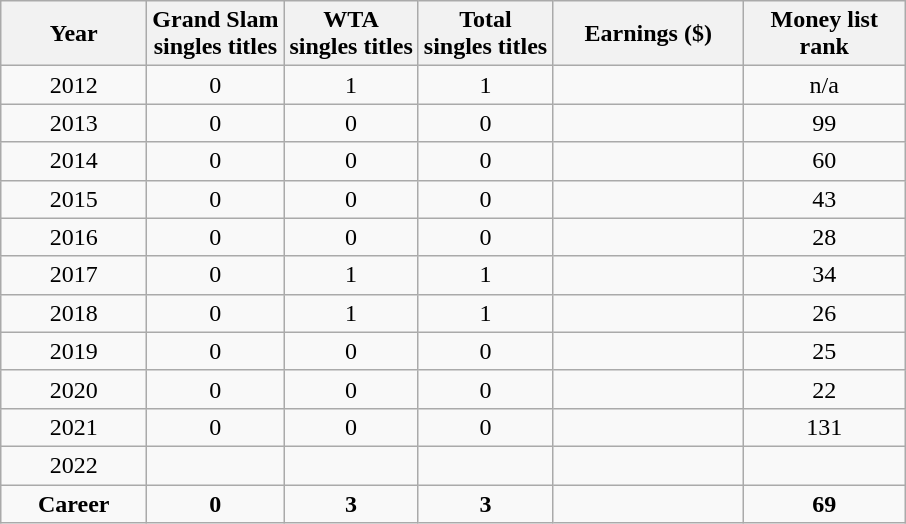<table class="wikitable" style="text-align:center;">
<tr>
<th width="90">Year</th>
<th>Grand Slam<br>singles titles</th>
<th>WTA <br>singles titles</th>
<th>Total<br>singles titles</th>
<th width="120">Earnings ($)</th>
<th width="100">Money list rank</th>
</tr>
<tr>
<td>2012</td>
<td>0</td>
<td>1</td>
<td>1</td>
<td align="right"></td>
<td>n/a</td>
</tr>
<tr>
<td>2013</td>
<td>0</td>
<td>0</td>
<td>0</td>
<td align="right"></td>
<td>99</td>
</tr>
<tr>
<td>2014</td>
<td>0</td>
<td>0</td>
<td>0</td>
<td align="right"></td>
<td>60</td>
</tr>
<tr>
<td>2015</td>
<td>0</td>
<td>0</td>
<td>0</td>
<td align="right"></td>
<td>43</td>
</tr>
<tr>
<td>2016</td>
<td>0</td>
<td>0</td>
<td>0</td>
<td align="right"></td>
<td>28</td>
</tr>
<tr>
<td>2017</td>
<td>0</td>
<td>1</td>
<td>1</td>
<td align="right"></td>
<td>34</td>
</tr>
<tr>
<td>2018</td>
<td>0</td>
<td>1</td>
<td>1</td>
<td align="right"></td>
<td>26</td>
</tr>
<tr>
<td>2019</td>
<td>0</td>
<td>0</td>
<td>0</td>
<td align="right"></td>
<td>25</td>
</tr>
<tr>
<td>2020</td>
<td>0</td>
<td>0</td>
<td>0</td>
<td align="right"></td>
<td>22</td>
</tr>
<tr>
<td>2021</td>
<td>0</td>
<td>0</td>
<td>0</td>
<td align="right"></td>
<td>131</td>
</tr>
<tr>
<td>2022</td>
<td></td>
<td></td>
<td></td>
<td></td>
<td></td>
</tr>
<tr style="font-weight:bold;">
<td>Career</td>
<td>0</td>
<td>3</td>
<td>3</td>
<td align="right"></td>
<td>69</td>
</tr>
</table>
